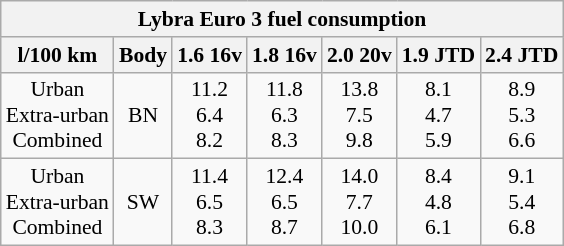<table class="wikitable" style="text-align:center; font-size:90%;">
<tr>
<th colspan=15>Lybra Euro 3 fuel consumption</th>
</tr>
<tr>
<th>l/100 km</th>
<th>Body</th>
<th>1.6 16v</th>
<th>1.8 16v</th>
<th>2.0 20v</th>
<th>1.9 JTD</th>
<th>2.4 JTD</th>
</tr>
<tr>
<td>Urban<br>Extra-urban<br>Combined</td>
<td>BN</td>
<td>11.2<br>6.4<br>8.2</td>
<td>11.8<br>6.3<br>8.3</td>
<td>13.8<br>7.5<br>9.8</td>
<td>8.1<br>4.7<br>5.9</td>
<td>8.9<br>5.3<br>6.6</td>
</tr>
<tr>
<td>Urban<br>Extra-urban<br>Combined</td>
<td>SW</td>
<td>11.4<br>6.5<br>8.3</td>
<td>12.4<br>6.5<br>8.7</td>
<td>14.0<br>7.7<br>10.0</td>
<td>8.4<br>4.8<br>6.1</td>
<td>9.1<br>5.4<br>6.8</td>
</tr>
</table>
